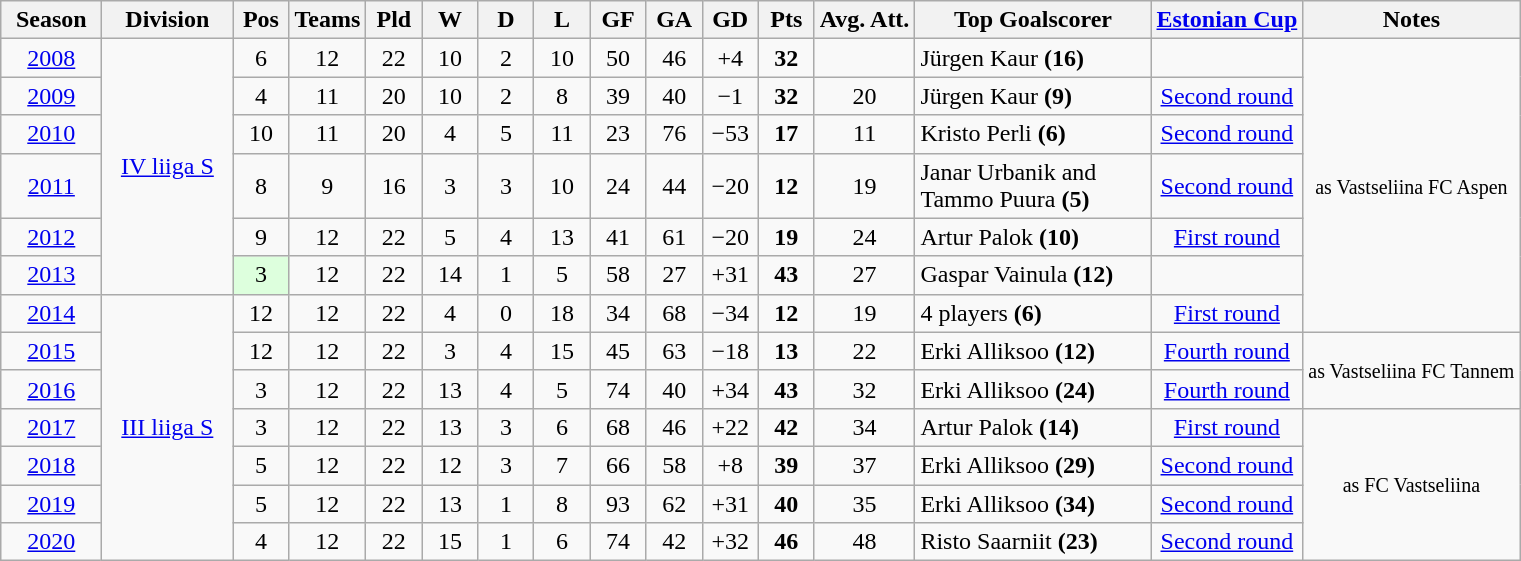<table class="wikitable">
<tr>
<th width=60px>Season</th>
<th width=80px>Division</th>
<th width=30px>Pos</th>
<th width=30px>Teams</th>
<th width=30px>Pld</th>
<th width=30px>W</th>
<th width=30px>D</th>
<th width=30px>L</th>
<th width=30px>GF</th>
<th width=30px>GA</th>
<th width=30px>GD</th>
<th width=30px>Pts</th>
<th>Avg. Att.</th>
<th width=150px>Top Goalscorer</th>
<th><a href='#'>Estonian Cup</a></th>
<th>Notes</th>
</tr>
<tr align=center>
<td><a href='#'>2008</a></td>
<td rowspan=6><a href='#'>IV liiga S</a></td>
<td>6</td>
<td>12</td>
<td>22</td>
<td>10</td>
<td>2</td>
<td>10</td>
<td>50</td>
<td>46</td>
<td>+4</td>
<td><strong>32</strong></td>
<td></td>
<td align=left>Jürgen Kaur <strong>(16)</strong></td>
<td></td>
<td rowspan=7><small>as Vastseliina FC Aspen</small></td>
</tr>
<tr align=center>
<td><a href='#'>2009</a></td>
<td>4</td>
<td>11</td>
<td>20</td>
<td>10</td>
<td>2</td>
<td>8</td>
<td>39</td>
<td>40</td>
<td>−1</td>
<td><strong>32</strong></td>
<td>20</td>
<td align=left>Jürgen Kaur <strong>(9)</strong></td>
<td><a href='#'>Second round</a></td>
</tr>
<tr align=center>
<td><a href='#'>2010</a></td>
<td>10</td>
<td>11</td>
<td>20</td>
<td>4</td>
<td>5</td>
<td>11</td>
<td>23</td>
<td>76</td>
<td>−53</td>
<td><strong>17</strong></td>
<td>11</td>
<td align=left>Kristo Perli <strong>(6)</strong></td>
<td><a href='#'>Second round</a></td>
</tr>
<tr align=center>
<td><a href='#'>2011</a></td>
<td>8</td>
<td>9</td>
<td>16</td>
<td>3</td>
<td>3</td>
<td>10</td>
<td>24</td>
<td>44</td>
<td>−20</td>
<td><strong>12</strong></td>
<td>19</td>
<td align=left>Janar Urbanik and Tammo Puura <strong>(5)</strong></td>
<td><a href='#'>Second round</a></td>
</tr>
<tr align=center>
<td><a href='#'>2012</a></td>
<td>9</td>
<td>12</td>
<td>22</td>
<td>5</td>
<td>4</td>
<td>13</td>
<td>41</td>
<td>61</td>
<td>−20</td>
<td><strong>19</strong></td>
<td>24</td>
<td align=left>Artur Palok <strong>(10)</strong></td>
<td><a href='#'>First round</a></td>
</tr>
<tr align=center>
<td><a href='#'>2013</a></td>
<td bgcolor="#DDFFDD">3</td>
<td>12</td>
<td>22</td>
<td>14</td>
<td>1</td>
<td>5</td>
<td>58</td>
<td>27</td>
<td>+31</td>
<td><strong>43</strong></td>
<td>27</td>
<td align=left>Gaspar Vainula <strong>(12)</strong></td>
<td></td>
</tr>
<tr align=center>
<td><a href='#'>2014</a></td>
<td rowspan=9><a href='#'>III liiga S</a></td>
<td>12</td>
<td>12</td>
<td>22</td>
<td>4</td>
<td>0</td>
<td>18</td>
<td>34</td>
<td>68</td>
<td>−34</td>
<td><strong>12</strong></td>
<td>19</td>
<td align=left>4 players <strong>(6)</strong></td>
<td><a href='#'>First round</a></td>
</tr>
<tr align=center>
<td><a href='#'>2015</a></td>
<td>12</td>
<td>12</td>
<td>22</td>
<td>3</td>
<td>4</td>
<td>15</td>
<td>45</td>
<td>63</td>
<td>−18</td>
<td><strong>13</strong></td>
<td>22</td>
<td align=left>Erki Alliksoo <strong>(12)</strong></td>
<td><a href='#'>Fourth round</a></td>
<td rowspan=2><small>as Vastseliina FC Tannem</small></td>
</tr>
<tr align=center>
<td><a href='#'>2016</a></td>
<td>3</td>
<td>12</td>
<td>22</td>
<td>13</td>
<td>4</td>
<td>5</td>
<td>74</td>
<td>40</td>
<td>+34</td>
<td><strong>43</strong></td>
<td>32</td>
<td align=left>Erki Alliksoo <strong>(24)</strong></td>
<td><a href='#'>Fourth round</a></td>
</tr>
<tr align=center>
<td><a href='#'>2017</a></td>
<td>3</td>
<td>12</td>
<td>22</td>
<td>13</td>
<td>3</td>
<td>6</td>
<td>68</td>
<td>46</td>
<td>+22</td>
<td><strong>42</strong></td>
<td>34</td>
<td align=left>Artur Palok <strong>(14)</strong></td>
<td><a href='#'>First round</a></td>
<td rowspan=7><small>as FC Vastseliina</small></td>
</tr>
<tr align=center>
<td><a href='#'>2018</a></td>
<td>5</td>
<td>12</td>
<td>22</td>
<td>12</td>
<td>3</td>
<td>7</td>
<td>66</td>
<td>58</td>
<td>+8</td>
<td><strong>39</strong></td>
<td>37</td>
<td align=left>Erki Alliksoo <strong>(29)</strong></td>
<td><a href='#'>Second round</a></td>
</tr>
<tr align=center>
<td><a href='#'>2019</a></td>
<td>5</td>
<td>12</td>
<td>22</td>
<td>13</td>
<td>1</td>
<td>8</td>
<td>93</td>
<td>62</td>
<td>+31</td>
<td><strong>40</strong></td>
<td>35</td>
<td align=left>Erki Alliksoo <strong>(34)</strong></td>
<td><a href='#'>Second round</a></td>
</tr>
<tr align=center>
<td><a href='#'>2020</a></td>
<td>4</td>
<td>12</td>
<td>22</td>
<td>15</td>
<td>1</td>
<td>6</td>
<td>74</td>
<td>42</td>
<td>+32</td>
<td><strong>46</strong></td>
<td>48</td>
<td align=left>Risto Saarniit <strong>(23)</strong></td>
<td><a href='#'>Second round</a></td>
</tr>
</table>
